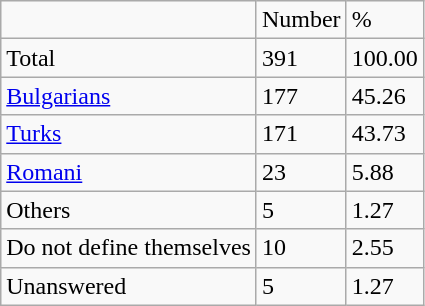<table class="wikitable">
<tr>
<td></td>
<td>Number</td>
<td>%</td>
</tr>
<tr>
<td>Total</td>
<td>391</td>
<td>100.00</td>
</tr>
<tr>
<td><a href='#'>Bulgarians</a></td>
<td>177</td>
<td>45.26</td>
</tr>
<tr>
<td><a href='#'>Turks</a></td>
<td>171</td>
<td>43.73</td>
</tr>
<tr>
<td><a href='#'>Romani</a></td>
<td>23</td>
<td>5.88</td>
</tr>
<tr>
<td>Others</td>
<td>5</td>
<td>1.27</td>
</tr>
<tr>
<td>Do not define themselves</td>
<td>10</td>
<td>2.55</td>
</tr>
<tr>
<td>Unanswered</td>
<td>5</td>
<td>1.27</td>
</tr>
</table>
